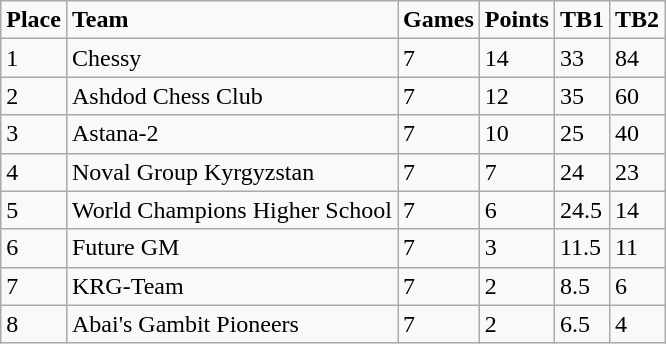<table class="wikitable">
<tr>
<td><strong>Place</strong></td>
<td><strong>Team</strong></td>
<td><strong>Games</strong></td>
<td><strong>Points</strong></td>
<td><strong>TB1</strong></td>
<td><strong>TB2</strong></td>
</tr>
<tr>
<td>1</td>
<td>Chessy</td>
<td>7</td>
<td>14</td>
<td>33</td>
<td>84</td>
</tr>
<tr>
<td>2</td>
<td>Ashdod Chess Club</td>
<td>7</td>
<td>12</td>
<td>35</td>
<td>60</td>
</tr>
<tr>
<td>3</td>
<td>Astana-2</td>
<td>7</td>
<td>10</td>
<td>25</td>
<td>40</td>
</tr>
<tr>
<td>4</td>
<td>Noval Group Kyrgyzstan</td>
<td>7</td>
<td>7</td>
<td>24</td>
<td>23</td>
</tr>
<tr>
<td>5</td>
<td>World Champions Higher School</td>
<td>7</td>
<td>6</td>
<td>24.5</td>
<td>14</td>
</tr>
<tr>
<td>6</td>
<td>Future GM</td>
<td>7</td>
<td>3</td>
<td>11.5</td>
<td>11</td>
</tr>
<tr>
<td>7</td>
<td>KRG-Team</td>
<td>7</td>
<td>2</td>
<td>8.5</td>
<td>6</td>
</tr>
<tr>
<td>8</td>
<td>Abai's Gambit Pioneers</td>
<td>7</td>
<td>2</td>
<td>6.5</td>
<td>4</td>
</tr>
</table>
